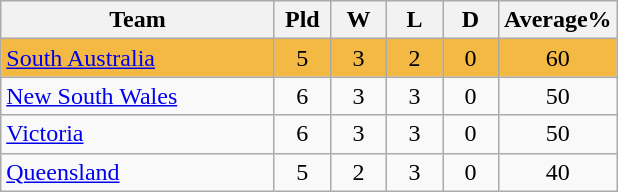<table class="wikitable" style="text-align:center;">
<tr>
<th width=175>Team</th>
<th style="width:30px;" abbr="Played">Pld</th>
<th style="width:30px;" abbr="Won">W</th>
<th style="width:30px;" abbr="Lost">L</th>
<th style="width:30px;" abbr="Drawn">D</th>
<th style="width:30px;" abbr="Average">Average%</th>
</tr>
<tr style="background:#f4b942;">
<td style="text-align:left;"><a href='#'>South Australia</a></td>
<td>5</td>
<td>3</td>
<td>2</td>
<td>0</td>
<td>60</td>
</tr>
<tr>
<td style="text-align:left;"><a href='#'>New South Wales</a></td>
<td>6</td>
<td>3</td>
<td>3</td>
<td>0</td>
<td>50</td>
</tr>
<tr>
<td style="text-align:left;"><a href='#'>Victoria</a></td>
<td>6</td>
<td>3</td>
<td>3</td>
<td>0</td>
<td>50</td>
</tr>
<tr>
<td style="text-align:left;"><a href='#'>Queensland</a></td>
<td>5</td>
<td>2</td>
<td>3</td>
<td>0</td>
<td>40</td>
</tr>
</table>
